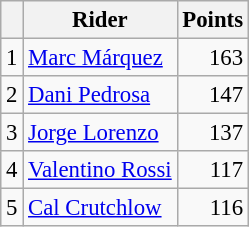<table class="wikitable" style="font-size: 95%;">
<tr>
<th></th>
<th>Rider</th>
<th>Points</th>
</tr>
<tr>
<td align=center>1</td>
<td> <a href='#'>Marc Márquez</a></td>
<td align=right>163</td>
</tr>
<tr>
<td align=center>2</td>
<td> <a href='#'>Dani Pedrosa</a></td>
<td align=right>147</td>
</tr>
<tr>
<td align=center>3</td>
<td> <a href='#'>Jorge Lorenzo</a></td>
<td align=right>137</td>
</tr>
<tr>
<td align=center>4</td>
<td> <a href='#'>Valentino Rossi</a></td>
<td align=right>117</td>
</tr>
<tr>
<td align=center>5</td>
<td> <a href='#'>Cal Crutchlow</a></td>
<td align=right>116</td>
</tr>
</table>
